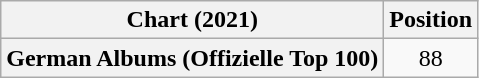<table class="wikitable plainrowheaders" style="text-align:center">
<tr>
<th scope="col">Chart (2021)</th>
<th scope="col">Position</th>
</tr>
<tr>
<th scope="row">German Albums (Offizielle Top 100)</th>
<td>88</td>
</tr>
</table>
